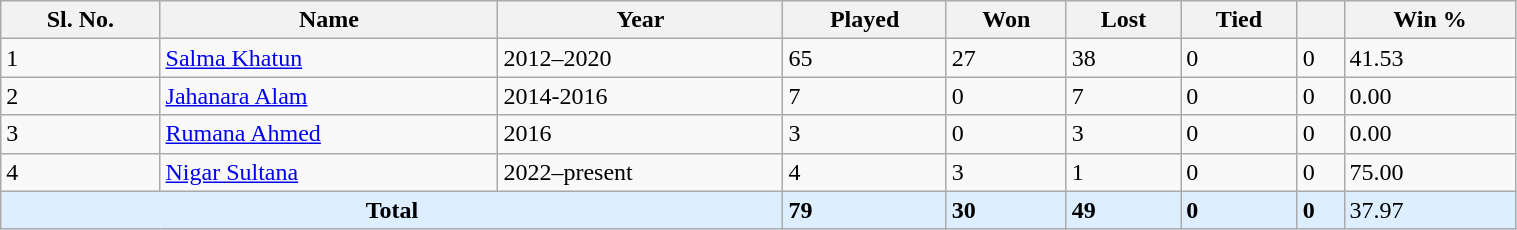<table class="wikitable sortable" style="width:80%;">
<tr>
<th>Sl. No.</th>
<th>Name</th>
<th>Year</th>
<th>Played</th>
<th>Won</th>
<th>Lost</th>
<th>Tied</th>
<th></th>
<th>Win %</th>
</tr>
<tr>
<td>1</td>
<td><a href='#'>Salma Khatun</a></td>
<td>2012–2020</td>
<td>65</td>
<td>27</td>
<td>38</td>
<td>0</td>
<td>0</td>
<td>41.53</td>
</tr>
<tr>
<td>2</td>
<td><a href='#'>Jahanara Alam</a></td>
<td>2014-2016</td>
<td>7</td>
<td>0</td>
<td>7</td>
<td>0</td>
<td>0</td>
<td>0.00</td>
</tr>
<tr>
<td>3</td>
<td><a href='#'>Rumana Ahmed</a></td>
<td>2016</td>
<td>3</td>
<td>0</td>
<td>3</td>
<td>0</td>
<td>0</td>
<td>0.00</td>
</tr>
<tr>
<td>4</td>
<td><a href='#'>Nigar Sultana</a></td>
<td>2022–present</td>
<td>4</td>
<td>3</td>
<td>1</td>
<td>0</td>
<td>0</td>
<td>75.00</td>
</tr>
<tr style="background:#def;">
<td colspan=3 align=center><strong>Total</strong></td>
<td><strong>79</strong></td>
<td><strong>30</strong></td>
<td><strong>49</strong></td>
<td><strong>0</strong></td>
<td><strong>0</strong></td>
<td>37.97</td>
</tr>
</table>
